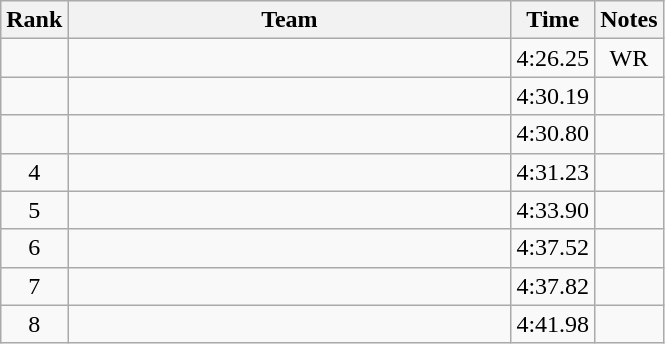<table class="wikitable" style="text-align:center">
<tr>
<th>Rank</th>
<th Style="width:18em">Team</th>
<th>Time</th>
<th>Notes</th>
</tr>
<tr>
<td></td>
<td style="text-align:left"></td>
<td>4:26.25</td>
<td>WR</td>
</tr>
<tr>
<td></td>
<td style="text-align:left"></td>
<td>4:30.19</td>
<td></td>
</tr>
<tr>
<td></td>
<td style="text-align:left"></td>
<td>4:30.80</td>
<td></td>
</tr>
<tr>
<td>4</td>
<td style="text-align:left"></td>
<td>4:31.23</td>
<td></td>
</tr>
<tr>
<td>5</td>
<td style="text-align:left"></td>
<td>4:33.90</td>
<td></td>
</tr>
<tr>
<td>6</td>
<td style="text-align:left"></td>
<td>4:37.52</td>
<td></td>
</tr>
<tr>
<td>7</td>
<td style="text-align:left"></td>
<td>4:37.82</td>
<td></td>
</tr>
<tr>
<td>8</td>
<td style="text-align:left"></td>
<td>4:41.98</td>
<td></td>
</tr>
</table>
